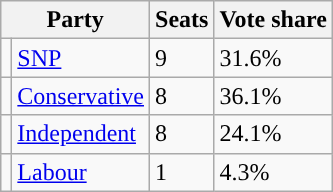<table class="wikitable sortable">
<tr>
<th scope="col" colspan="2">Party</th>
<th>Seats</th>
<th>Vote share</th>
</tr>
<tr>
<td style="background-color: "></td>
<td scope="row"><a href='#'>SNP</a></td>
<td>9</td>
<td>31.6%</td>
</tr>
<tr>
<td style="background-color: "></td>
<td scope="row"><a href='#'>Conservative</a></td>
<td>8</td>
<td>36.1%</td>
</tr>
<tr>
<td style="background-color: "></td>
<td scope="row"><a href='#'>Independent</a></td>
<td>8</td>
<td>24.1%</td>
</tr>
<tr>
<td style="background-color: "></td>
<td scope="row"><a href='#'>Labour</a></td>
<td>1</td>
<td>4.3%</td>
</tr>
</table>
